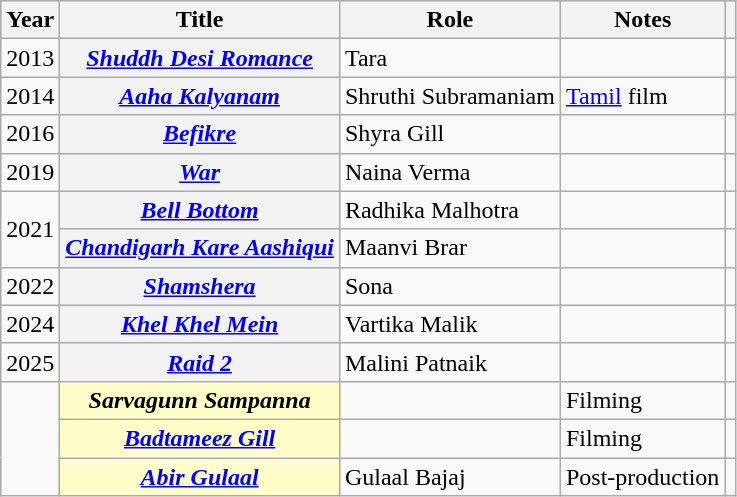<table class="wikitable sortable plainrowheaders">
<tr style="background:#ccc; text-align:center;">
<th scope="col">Year</th>
<th scope="col">Title</th>
<th scope="col">Role</th>
<th scope="col">Notes</th>
<th class="unsortable" scope="col"></th>
</tr>
<tr>
<td>2013</td>
<th scope="row"><em><a href='#'>Shuddh Desi Romance</a></em></th>
<td>Tara</td>
<td></td>
<td></td>
</tr>
<tr>
<td>2014</td>
<th scope="row"><em><a href='#'>Aaha Kalyanam</a></em></th>
<td>Shruthi Subramaniam</td>
<td><a href='#'>Tamil</a> film</td>
<td></td>
</tr>
<tr>
<td>2016</td>
<th scope="row"><em><a href='#'>Befikre</a></em></th>
<td>Shyra Gill</td>
<td></td>
<td></td>
</tr>
<tr>
<td>2019</td>
<th scope="row"><em><a href='#'>War</a></em></th>
<td>Naina Verma</td>
<td></td>
<td></td>
</tr>
<tr>
<td rowspan="2">2021</td>
<th scope="row"><em><a href='#'>Bell Bottom</a></em></th>
<td>Radhika Malhotra</td>
<td></td>
<td></td>
</tr>
<tr>
<th scope="row"><em><a href='#'>Chandigarh Kare Aashiqui</a></em></th>
<td>Maanvi Brar</td>
<td></td>
<td></td>
</tr>
<tr>
<td>2022</td>
<th scope="row"><em><a href='#'>Shamshera</a></em></th>
<td>Sona</td>
<td></td>
<td></td>
</tr>
<tr>
<td>2024</td>
<th scope="row"><em><a href='#'>Khel Khel Mein</a></em></th>
<td>Vartika Malik</td>
<td></td>
<td style="text-align:center;"></td>
</tr>
<tr>
<td rowspan="1">2025</td>
<th scope="row"><em><a href='#'>Raid 2</a></em></th>
<td>Malini Patnaik</td>
<td></td>
<td style="text-align:center;"></td>
</tr>
<tr>
<td rowspan="3"></td>
<th scope="row"  style="background:#FFFFCC;"><em>Sarvagunn Sampanna</em> </th>
<td></td>
<td>Filming</td>
<td style="text-align:center;"></td>
</tr>
<tr>
<th scope="row" style="background:#FFFFCC;"><em><a href='#'>Badtameez Gill</a></em> </th>
<td></td>
<td>Filming</td>
<td style="text-align:center;"></td>
</tr>
<tr>
<th scope="row"  style="background:#FFFFCC;"><em><a href='#'>Abir Gulaal</a></em> </th>
<td>Gulaal Bajaj</td>
<td>Post-production</td>
<td style="text-align:center;"></td>
</tr>
</table>
